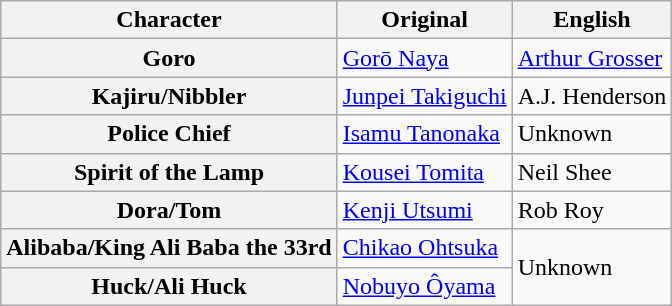<table class="wikitable">
<tr>
<th>Character</th>
<th>Original</th>
<th>English</th>
</tr>
<tr>
<th>Goro</th>
<td><a href='#'>Gorō Naya</a></td>
<td><a href='#'>Arthur Grosser</a></td>
</tr>
<tr>
<th>Kajiru/Nibbler</th>
<td><a href='#'>Junpei Takiguchi</a></td>
<td>A.J. Henderson</td>
</tr>
<tr>
<th>Police Chief</th>
<td><a href='#'>Isamu Tanonaka</a></td>
<td>Unknown</td>
</tr>
<tr>
<th>Spirit of the Lamp</th>
<td><a href='#'>Kousei Tomita</a></td>
<td>Neil Shee</td>
</tr>
<tr>
<th>Dora/Tom</th>
<td><a href='#'>Kenji Utsumi</a></td>
<td>Rob Roy</td>
</tr>
<tr>
<th>Alibaba/King Ali Baba the 33rd</th>
<td><a href='#'>Chikao Ohtsuka</a></td>
<td rowspan="2">Unknown</td>
</tr>
<tr>
<th>Huck/Ali Huck</th>
<td><a href='#'>Nobuyo Ôyama</a></td>
</tr>
</table>
